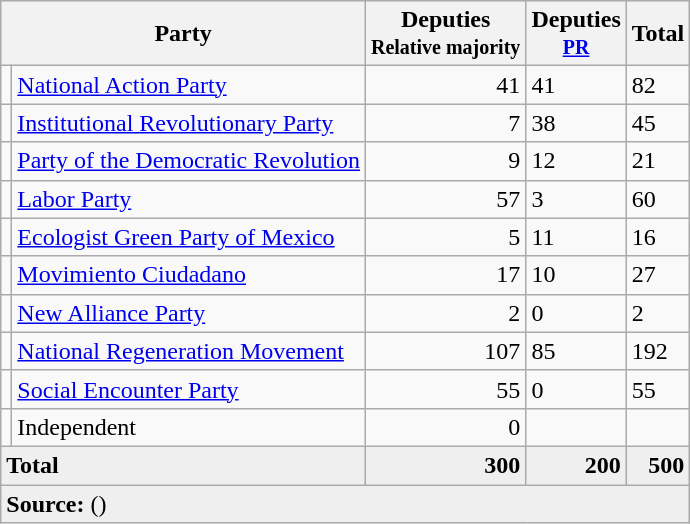<table class="wikitable">
<tr style="background:#efefef;">
<th Colspan=2><strong>Party</strong></th>
<th><strong>Deputies<br><small>Relative majority</small></strong></th>
<th><strong>Deputies<br><small><a href='#'>PR</a></small></strong></th>
<th><strong>Total</strong></th>
</tr>
<tr>
<td></td>
<td><a href='#'>National Action Party</a></td>
<td align=right>41</td>
<td>41</td>
<td>82</td>
</tr>
<tr>
<td></td>
<td><a href='#'>Institutional Revolutionary Party</a></td>
<td align=right>7</td>
<td>38</td>
<td>45</td>
</tr>
<tr>
<td></td>
<td><a href='#'>Party of the Democratic Revolution</a></td>
<td align=right>9</td>
<td>12</td>
<td>21</td>
</tr>
<tr>
<td></td>
<td><a href='#'>Labor Party</a></td>
<td align=right>57</td>
<td>3</td>
<td>60</td>
</tr>
<tr>
<td></td>
<td><a href='#'>Ecologist Green Party of Mexico</a></td>
<td align=right>5</td>
<td>11</td>
<td>16</td>
</tr>
<tr>
<td></td>
<td><a href='#'>Movimiento Ciudadano</a></td>
<td align=right>17</td>
<td>10</td>
<td>27</td>
</tr>
<tr>
<td></td>
<td><a href='#'>New Alliance Party</a></td>
<td align=right>2</td>
<td>0</td>
<td>2</td>
</tr>
<tr>
<td></td>
<td><a href='#'>National Regeneration Movement</a></td>
<td align=right>107</td>
<td>85</td>
<td>192</td>
</tr>
<tr>
<td></td>
<td><a href='#'>Social Encounter Party</a></td>
<td align=right>55</td>
<td>0</td>
<td>55</td>
</tr>
<tr>
<td></td>
<td>Independent</td>
<td align=right>0</td>
<td></td>
<td></td>
</tr>
<tr style="background:#efefef;">
<td Colspan=2><strong>Total</strong></td>
<td align=right><strong>300</strong></td>
<td align=right><strong>200</strong></td>
<td align=right><strong>500</strong></td>
</tr>
<tr style="background:#efefef;">
<td Colspan=5><strong>Source:</strong>  ()</td>
</tr>
</table>
